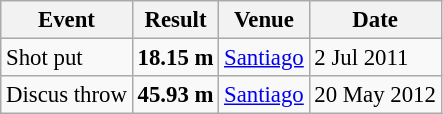<table class="wikitable" style="border-collapse: collapse; font-size: 95%;">
<tr>
<th>Event</th>
<th>Result</th>
<th>Venue</th>
<th>Date</th>
</tr>
<tr>
<td>Shot put</td>
<td><strong>18.15 m</strong></td>
<td> <a href='#'>Santiago</a></td>
<td>2 Jul 2011</td>
</tr>
<tr>
<td>Discus throw</td>
<td><strong>45.93 m</strong></td>
<td> <a href='#'>Santiago</a></td>
<td>20 May 2012</td>
</tr>
</table>
